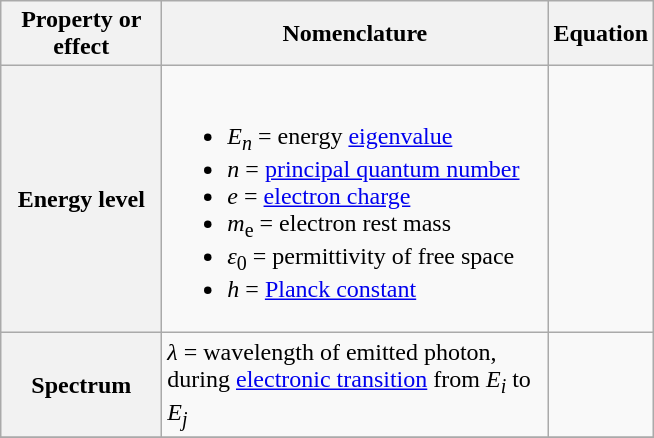<table class="wikitable">
<tr>
<th scope="col" width="100">Property or effect</th>
<th scope="col" width="250">Nomenclature</th>
<th scope="col" width="10">Equation</th>
</tr>
<tr>
<th>Energy level</th>
<td><br><ul><li><em>E<sub>n</sub></em> = energy <a href='#'>eigenvalue</a></li><li><em>n</em> = <a href='#'>principal quantum number</a></li><li><em>e</em> = <a href='#'>electron charge</a></li><li><em>m</em><sub>e</sub> = electron rest mass</li><li><em>ε</em><sub>0</sub> = permittivity of free space</li><li><em>h</em> = <a href='#'>Planck constant</a></li></ul></td>
<td></td>
</tr>
<tr>
<th>Spectrum</th>
<td><em>λ</em> = wavelength of emitted photon, during <a href='#'>electronic transition</a> from <em>E<sub>i</sub></em> to <em>E<sub>j</sub></em></td>
<td></td>
</tr>
<tr>
</tr>
</table>
